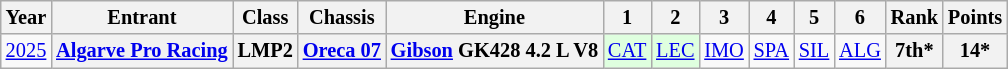<table class="wikitable" style="text-align:center; font-size:85%">
<tr>
<th>Year</th>
<th>Entrant</th>
<th>Class</th>
<th>Chassis</th>
<th>Engine</th>
<th>1</th>
<th>2</th>
<th>3</th>
<th>4</th>
<th>5</th>
<th>6</th>
<th>Rank</th>
<th>Points</th>
</tr>
<tr>
<td><a href='#'>2025</a></td>
<th nowrap><a href='#'>Algarve Pro Racing</a></th>
<th>LMP2</th>
<th nowrap><a href='#'>Oreca 07</a></th>
<th nowrap><a href='#'>Gibson</a> GK428 4.2 L V8</th>
<td style="background:#DFFFDF;"><a href='#'>CAT</a><br></td>
<td style="background:#DFFFDF;"><a href='#'>LEC</a><br></td>
<td style="background:#;"><a href='#'>IMO</a><br></td>
<td style="background:#;"><a href='#'>SPA</a><br></td>
<td style="background:#;"><a href='#'>SIL</a><br></td>
<td style="background:#;"><a href='#'>ALG</a><br></td>
<th>7th*</th>
<th>14*</th>
</tr>
</table>
